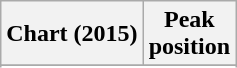<table class="wikitable sortable plainrowheaders" border="1">
<tr>
<th scope="col">Chart (2015)</th>
<th scope="col">Peak<br>position</th>
</tr>
<tr>
</tr>
<tr>
</tr>
<tr>
</tr>
<tr>
</tr>
<tr>
</tr>
</table>
